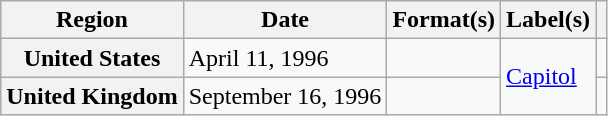<table class="wikitable plainrowheaders">
<tr>
<th scope="col">Region</th>
<th scope="col">Date</th>
<th scope="col">Format(s)</th>
<th scope="col">Label(s)</th>
<th scope="col"></th>
</tr>
<tr>
<th scope="row">United States</th>
<td>April 11, 1996</td>
<td></td>
<td rowspan="2"><a href='#'>Capitol</a></td>
<td></td>
</tr>
<tr>
<th scope="row">United Kingdom</th>
<td>September 16, 1996</td>
<td></td>
<td></td>
</tr>
</table>
